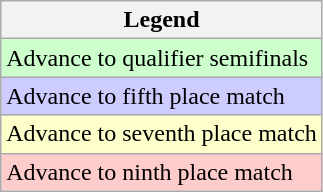<table class="wikitable">
<tr>
<th>Legend</th>
</tr>
<tr bgcolor=ccffcc>
<td>Advance to qualifier semifinals</td>
</tr>
<tr bgcolor=ccccff>
<td>Advance to fifth place match</td>
</tr>
<tr bgcolor=ffffcc>
<td>Advance to seventh place match</td>
</tr>
<tr bgcolor=ffcccc>
<td>Advance to ninth place match</td>
</tr>
</table>
